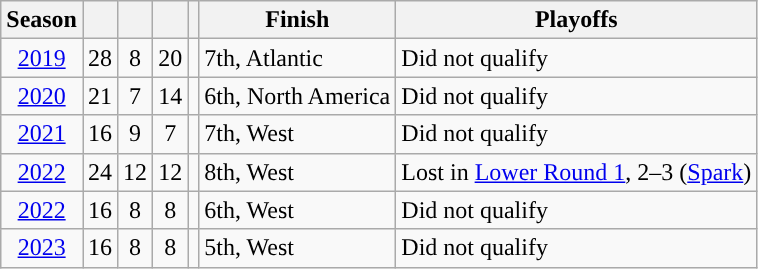<table class="wikitable" style="text-align:center;">
<tr>
<th style="background:#">Season</th>
<th style="background:#"></th>
<th style="background:#"></th>
<th style="background:#"></th>
<th style="background:#"></th>
<th style="background:#">Finish</th>
<th style="background:#">Playoffs</th>
</tr>
<tr>
<td><a href='#'>2019</a></td>
<td>28</td>
<td>8</td>
<td>20</td>
<td></td>
<td style="text-align:left">7th, Atlantic</td>
<td style="text-align:left">Did not qualify</td>
</tr>
<tr>
<td><a href='#'>2020</a></td>
<td>21</td>
<td>7</td>
<td>14</td>
<td></td>
<td style="text-align:left">6th, North America</td>
<td style="text-align:left">Did not qualify</td>
</tr>
<tr>
<td><a href='#'>2021</a></td>
<td>16</td>
<td>9</td>
<td>7</td>
<td></td>
<td style="text-align:left">7th, West</td>
<td style="text-align:left">Did not qualify</td>
</tr>
<tr>
<td><a href='#'>2022</a></td>
<td>24</td>
<td>12</td>
<td>12</td>
<td></td>
<td style="text-align:left">8th, West</td>
<td style="text-align:left">Lost in <a href='#'>Lower Round 1</a>, 2–3 (<a href='#'>Spark</a>)</td>
</tr>
<tr>
<td><a href='#'>2022</a></td>
<td>16</td>
<td>8</td>
<td>8</td>
<td></td>
<td style="text-align:left">6th, West</td>
<td style="text-align:left">Did not qualify</td>
</tr>
<tr>
<td><a href='#'>2023</a></td>
<td>16</td>
<td>8</td>
<td>8</td>
<td></td>
<td style="text-align:left">5th, West</td>
<td style="text-align:left">Did not qualify</td>
</tr>
</table>
